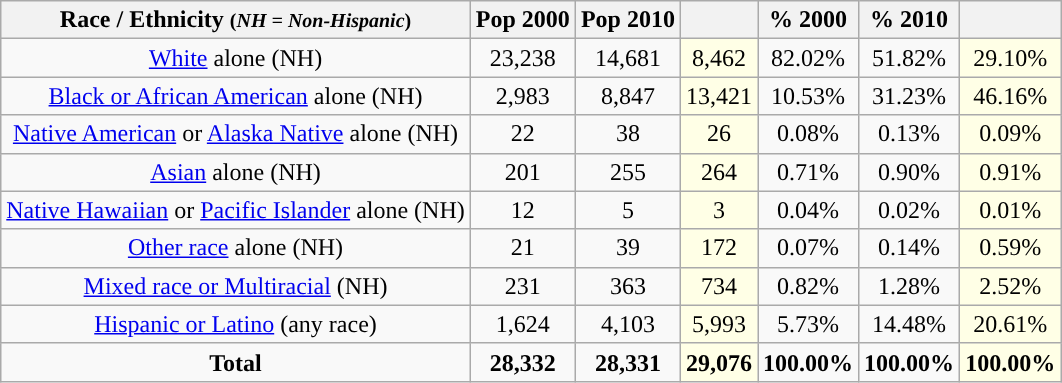<table class="wikitable" style="text-align:center;">
<tr>
<th>Race / Ethnicity <small>(<em>NH = Non-Hispanic</em>)</small></th>
<th>Pop 2000</th>
<th>Pop 2010</th>
<th></th>
<th>% 2000</th>
<th>% 2010</th>
<th></th>
</tr>
<tr>
<td><a href='#'>White</a> alone (NH)</td>
<td>23,238</td>
<td>14,681</td>
<td style='background: #ffffe6;'>8,462</td>
<td>82.02%</td>
<td>51.82%</td>
<td style='background: #ffffe6;'>29.10%</td>
</tr>
<tr>
<td><a href='#'>Black or African American</a> alone (NH)</td>
<td>2,983</td>
<td>8,847</td>
<td style='background: #ffffe6;'>13,421</td>
<td>10.53%</td>
<td>31.23%</td>
<td style='background: #ffffe6;'>46.16%</td>
</tr>
<tr>
<td><a href='#'>Native American</a> or <a href='#'>Alaska Native</a> alone (NH)</td>
<td>22</td>
<td>38</td>
<td style='background: #ffffe6;'>26</td>
<td>0.08%</td>
<td>0.13%</td>
<td style='background: #ffffe6;'>0.09%</td>
</tr>
<tr>
<td><a href='#'>Asian</a> alone (NH)</td>
<td>201</td>
<td>255</td>
<td style='background: #ffffe6;'>264</td>
<td>0.71%</td>
<td>0.90%</td>
<td style='background: #ffffe6;'>0.91%</td>
</tr>
<tr>
<td><a href='#'>Native Hawaiian</a> or <a href='#'>Pacific Islander</a> alone (NH)</td>
<td>12</td>
<td>5</td>
<td style='background: #ffffe6;'>3</td>
<td>0.04%</td>
<td>0.02%</td>
<td style='background: #ffffe6;'>0.01%</td>
</tr>
<tr>
<td><a href='#'>Other race</a> alone (NH)</td>
<td>21</td>
<td>39</td>
<td style='background: #ffffe6;'>172</td>
<td>0.07%</td>
<td>0.14%</td>
<td style='background: #ffffe6;'>0.59%</td>
</tr>
<tr>
<td><a href='#'>Mixed race or Multiracial</a> (NH)</td>
<td>231</td>
<td>363</td>
<td style='background: #ffffe6;'>734</td>
<td>0.82%</td>
<td>1.28%</td>
<td style='background: #ffffe6;'>2.52%</td>
</tr>
<tr>
<td><a href='#'>Hispanic or Latino</a> (any race)</td>
<td>1,624</td>
<td>4,103</td>
<td style='background: #ffffe6;'>5,993</td>
<td>5.73%</td>
<td>14.48%</td>
<td style='background: #ffffe6;'>20.61%</td>
</tr>
<tr>
<td><strong>Total</strong></td>
<td><strong>28,332</strong></td>
<td><strong>28,331</strong></td>
<td style='background: #ffffe6;'><strong>29,076</strong></td>
<td><strong>100.00%</strong></td>
<td><strong>100.00%</strong></td>
<td style='background: #ffffe6;'><strong>100.00%</strong></td>
</tr>
</table>
